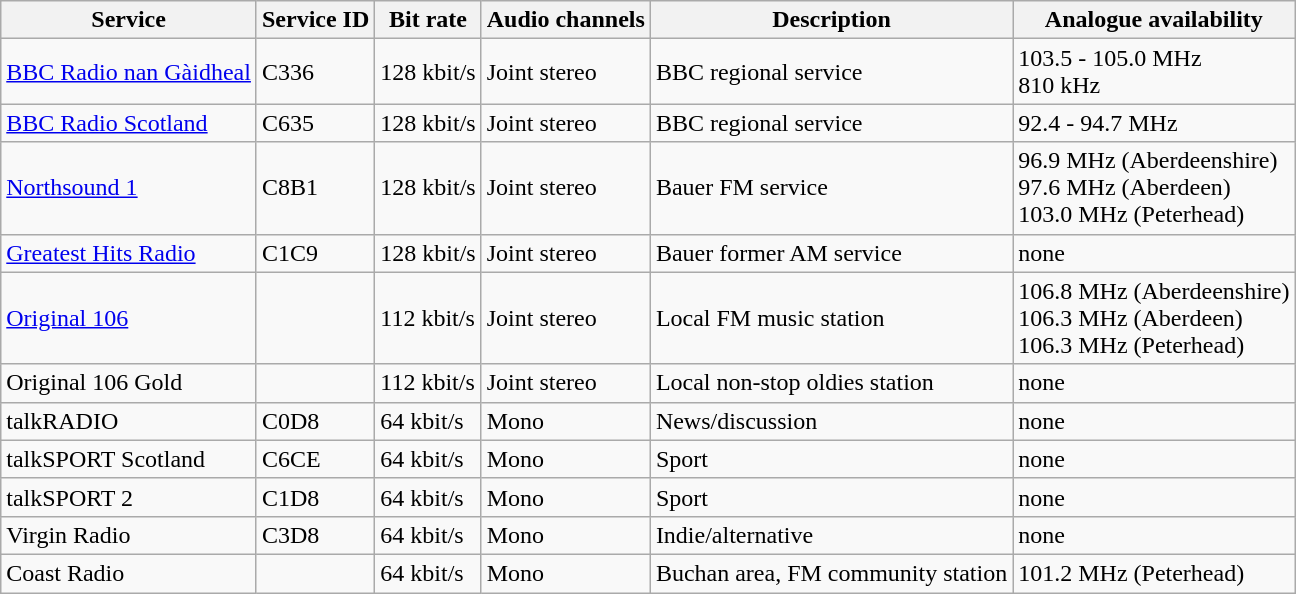<table class="wikitable sortable">
<tr>
<th>Service</th>
<th>Service ID</th>
<th>Bit rate</th>
<th>Audio channels</th>
<th>Description</th>
<th>Analogue availability</th>
</tr>
<tr>
<td><a href='#'>BBC Radio nan Gàidheal</a></td>
<td>C336</td>
<td>128 kbit/s</td>
<td>Joint stereo</td>
<td>BBC regional service</td>
<td>103.5 - 105.0 MHz<br>810 kHz</td>
</tr>
<tr>
<td><a href='#'>BBC Radio Scotland</a></td>
<td>C635</td>
<td>128 kbit/s</td>
<td>Joint stereo</td>
<td>BBC regional service</td>
<td>92.4 - 94.7 MHz</td>
</tr>
<tr>
<td><a href='#'>Northsound 1</a></td>
<td>C8B1</td>
<td>128 kbit/s</td>
<td>Joint stereo</td>
<td>Bauer FM service</td>
<td>96.9 MHz (Aberdeenshire)<br>97.6 MHz (Aberdeen)<br>103.0 MHz (Peterhead)</td>
</tr>
<tr>
<td><a href='#'>Greatest Hits Radio</a></td>
<td>C1C9</td>
<td>128 kbit/s</td>
<td>Joint stereo</td>
<td>Bauer former AM service</td>
<td>none</td>
</tr>
<tr>
<td><a href='#'>Original 106</a></td>
<td></td>
<td>112 kbit/s</td>
<td>Joint stereo</td>
<td>Local FM music station</td>
<td>106.8 MHz (Aberdeenshire)<br>106.3 MHz (Aberdeen)<br>106.3 MHz (Peterhead)</td>
</tr>
<tr>
<td>Original 106 Gold</td>
<td></td>
<td>112 kbit/s</td>
<td>Joint stereo</td>
<td>Local non-stop oldies station</td>
<td>none</td>
</tr>
<tr>
<td>talkRADIO</td>
<td>C0D8</td>
<td>64 kbit/s</td>
<td>Mono</td>
<td>News/discussion</td>
<td>none</td>
</tr>
<tr>
<td>talkSPORT Scotland</td>
<td>C6CE</td>
<td>64 kbit/s</td>
<td>Mono</td>
<td>Sport</td>
<td>none</td>
</tr>
<tr>
<td>talkSPORT 2</td>
<td>C1D8</td>
<td>64 kbit/s</td>
<td>Mono</td>
<td>Sport</td>
<td>none</td>
</tr>
<tr>
<td>Virgin Radio</td>
<td>C3D8</td>
<td>64 kbit/s</td>
<td>Mono</td>
<td>Indie/alternative</td>
<td>none</td>
</tr>
<tr>
<td>Coast Radio</td>
<td></td>
<td>64 kbit/s</td>
<td>Mono</td>
<td>Buchan area, FM community station</td>
<td>101.2 MHz (Peterhead)</td>
</tr>
</table>
